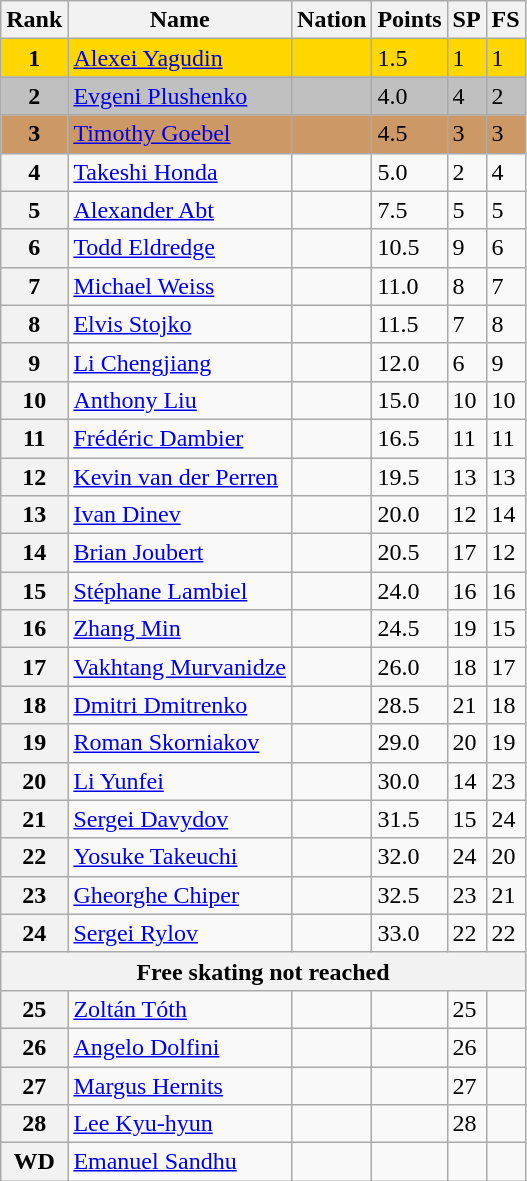<table class="wikitable">
<tr>
<th>Rank</th>
<th>Name</th>
<th>Nation</th>
<th>Points</th>
<th>SP</th>
<th>FS</th>
</tr>
<tr bgcolor="gold">
<td align="center"><strong>1</strong></td>
<td><a href='#'>Alexei Yagudin</a></td>
<td></td>
<td>1.5</td>
<td>1</td>
<td>1</td>
</tr>
<tr bgcolor="silver">
<td align="center"><strong>2</strong></td>
<td><a href='#'>Evgeni Plushenko</a></td>
<td></td>
<td>4.0</td>
<td>4</td>
<td>2</td>
</tr>
<tr bgcolor="cc9966">
<td align="center"><strong>3</strong></td>
<td><a href='#'>Timothy Goebel</a></td>
<td></td>
<td>4.5</td>
<td>3</td>
<td>3</td>
</tr>
<tr>
<th>4</th>
<td><a href='#'>Takeshi Honda</a></td>
<td></td>
<td>5.0</td>
<td>2</td>
<td>4</td>
</tr>
<tr>
<th>5</th>
<td><a href='#'>Alexander Abt</a></td>
<td></td>
<td>7.5</td>
<td>5</td>
<td>5</td>
</tr>
<tr>
<th>6</th>
<td><a href='#'>Todd Eldredge</a></td>
<td></td>
<td>10.5</td>
<td>9</td>
<td>6</td>
</tr>
<tr>
<th>7</th>
<td><a href='#'>Michael Weiss</a></td>
<td></td>
<td>11.0</td>
<td>8</td>
<td>7</td>
</tr>
<tr>
<th>8</th>
<td><a href='#'>Elvis Stojko</a></td>
<td></td>
<td>11.5</td>
<td>7</td>
<td>8</td>
</tr>
<tr>
<th>9</th>
<td><a href='#'>Li Chengjiang</a></td>
<td></td>
<td>12.0</td>
<td>6</td>
<td>9</td>
</tr>
<tr>
<th>10</th>
<td><a href='#'>Anthony Liu</a></td>
<td></td>
<td>15.0</td>
<td>10</td>
<td>10</td>
</tr>
<tr>
<th>11</th>
<td><a href='#'>Frédéric Dambier</a></td>
<td></td>
<td>16.5</td>
<td>11</td>
<td>11</td>
</tr>
<tr>
<th>12</th>
<td><a href='#'>Kevin van der Perren</a></td>
<td></td>
<td>19.5</td>
<td>13</td>
<td>13</td>
</tr>
<tr>
<th>13</th>
<td><a href='#'>Ivan Dinev</a></td>
<td></td>
<td>20.0</td>
<td>12</td>
<td>14</td>
</tr>
<tr>
<th>14</th>
<td><a href='#'>Brian Joubert</a></td>
<td></td>
<td>20.5</td>
<td>17</td>
<td>12</td>
</tr>
<tr>
<th>15</th>
<td><a href='#'>Stéphane Lambiel</a></td>
<td></td>
<td>24.0</td>
<td>16</td>
<td>16</td>
</tr>
<tr>
<th>16</th>
<td><a href='#'>Zhang Min</a></td>
<td></td>
<td>24.5</td>
<td>19</td>
<td>15</td>
</tr>
<tr>
<th>17</th>
<td><a href='#'>Vakhtang Murvanidze</a></td>
<td></td>
<td>26.0</td>
<td>18</td>
<td>17</td>
</tr>
<tr>
<th>18</th>
<td><a href='#'>Dmitri Dmitrenko</a></td>
<td></td>
<td>28.5</td>
<td>21</td>
<td>18</td>
</tr>
<tr>
<th>19</th>
<td><a href='#'>Roman Skorniakov</a></td>
<td></td>
<td>29.0</td>
<td>20</td>
<td>19</td>
</tr>
<tr>
<th>20</th>
<td><a href='#'>Li Yunfei</a></td>
<td></td>
<td>30.0</td>
<td>14</td>
<td>23</td>
</tr>
<tr>
<th>21</th>
<td><a href='#'>Sergei Davydov</a></td>
<td></td>
<td>31.5</td>
<td>15</td>
<td>24</td>
</tr>
<tr>
<th>22</th>
<td><a href='#'>Yosuke Takeuchi</a></td>
<td></td>
<td>32.0</td>
<td>24</td>
<td>20</td>
</tr>
<tr>
<th>23</th>
<td><a href='#'>Gheorghe Chiper</a></td>
<td></td>
<td>32.5</td>
<td>23</td>
<td>21</td>
</tr>
<tr>
<th>24</th>
<td><a href='#'>Sergei Rylov</a></td>
<td></td>
<td>33.0</td>
<td>22</td>
<td>22</td>
</tr>
<tr>
<th colspan="6"><strong>Free skating not reached</strong></th>
</tr>
<tr>
<th>25</th>
<td><a href='#'>Zoltán Tóth</a></td>
<td></td>
<td></td>
<td>25</td>
<td></td>
</tr>
<tr>
<th>26</th>
<td><a href='#'>Angelo Dolfini</a></td>
<td></td>
<td></td>
<td>26</td>
<td></td>
</tr>
<tr>
<th>27</th>
<td><a href='#'>Margus Hernits</a></td>
<td></td>
<td></td>
<td>27</td>
<td></td>
</tr>
<tr>
<th>28</th>
<td><a href='#'>Lee Kyu-hyun</a></td>
<td></td>
<td></td>
<td>28</td>
<td></td>
</tr>
<tr>
<th>WD</th>
<td><a href='#'>Emanuel Sandhu</a></td>
<td></td>
<td></td>
<td></td>
<td></td>
</tr>
</table>
